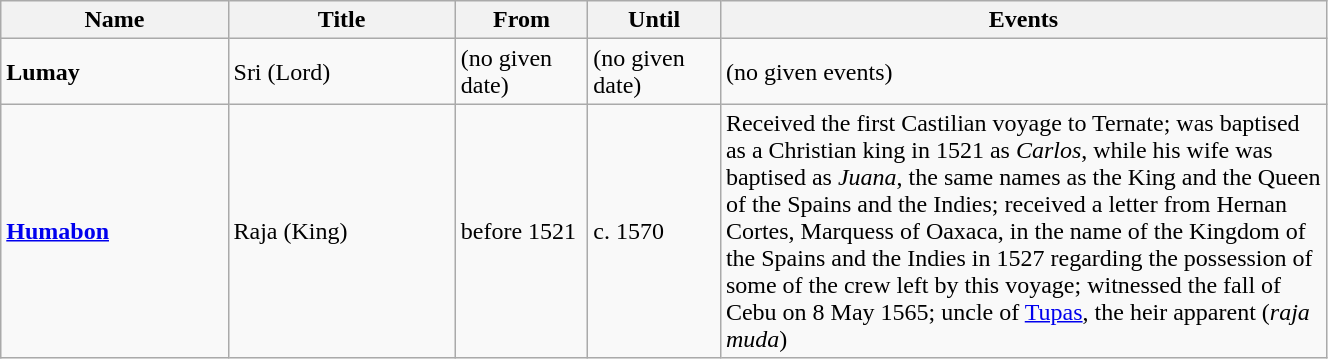<table width=70% class="wikitable">
<tr>
<th width=12%>Name</th>
<th width=12%>Title</th>
<th width=7%>From</th>
<th width=7%>Until</th>
<th width=32%>Events</th>
</tr>
<tr>
<td><strong>Lumay</strong></td>
<td>Sri (Lord)</td>
<td>(no given date)</td>
<td>(no given date)</td>
<td>(no given events)</td>
</tr>
<tr>
<td><strong><a href='#'>Humabon</a></strong></td>
<td>Raja (King)</td>
<td>before 1521</td>
<td>c. 1570</td>
<td>Received the first Castilian voyage to Ternate; was baptised as a Christian king in 1521 as <em>Carlos</em>, while his wife was baptised as <em>Juana</em>, the same names as the King and the Queen of the Spains and the Indies; received a letter from Hernan Cortes, Marquess of Oaxaca, in the name of the Kingdom of the Spains and the Indies in 1527 regarding the possession of some of the crew left by this voyage; witnessed the fall of Cebu on 8 May 1565; uncle of <a href='#'>Tupas</a>, the heir apparent (<em>raja muda</em>)</td>
</tr>
</table>
